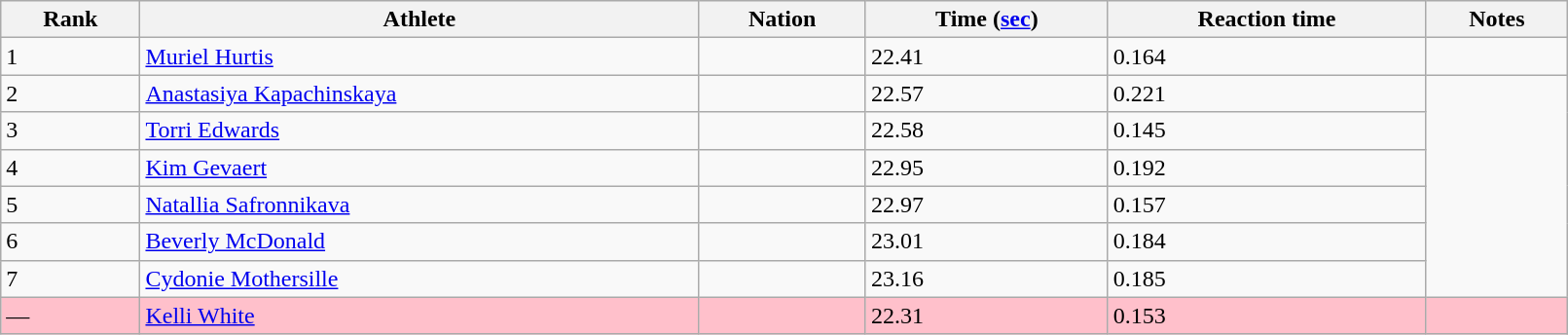<table class="wikitable" style="text=align:center;" width=85%>
<tr>
<th>Rank</th>
<th>Athlete</th>
<th>Nation</th>
<th>Time (<a href='#'>sec</a>)</th>
<th>Reaction time</th>
<th>Notes</th>
</tr>
<tr>
<td>1</td>
<td><a href='#'>Muriel Hurtis</a></td>
<td></td>
<td>22.41</td>
<td>0.164</td>
<td></td>
</tr>
<tr>
<td>2</td>
<td><a href='#'>Anastasiya Kapachinskaya</a></td>
<td></td>
<td>22.57</td>
<td>0.221</td>
</tr>
<tr>
<td>3</td>
<td><a href='#'>Torri Edwards</a></td>
<td></td>
<td>22.58</td>
<td>0.145</td>
</tr>
<tr>
<td>4</td>
<td><a href='#'>Kim Gevaert</a></td>
<td></td>
<td>22.95</td>
<td>0.192</td>
</tr>
<tr>
<td>5</td>
<td><a href='#'>Natallia Safronnikava</a></td>
<td></td>
<td>22.97</td>
<td>0.157</td>
</tr>
<tr>
<td>6</td>
<td><a href='#'>Beverly McDonald</a></td>
<td></td>
<td>23.01</td>
<td>0.184</td>
</tr>
<tr>
<td>7</td>
<td><a href='#'>Cydonie Mothersille</a></td>
<td></td>
<td>23.16</td>
<td>0.185</td>
</tr>
<tr bgcolor=pink>
<td>—</td>
<td><a href='#'>Kelli White</a></td>
<td></td>
<td>22.31</td>
<td>0.153</td>
<td></td>
</tr>
</table>
